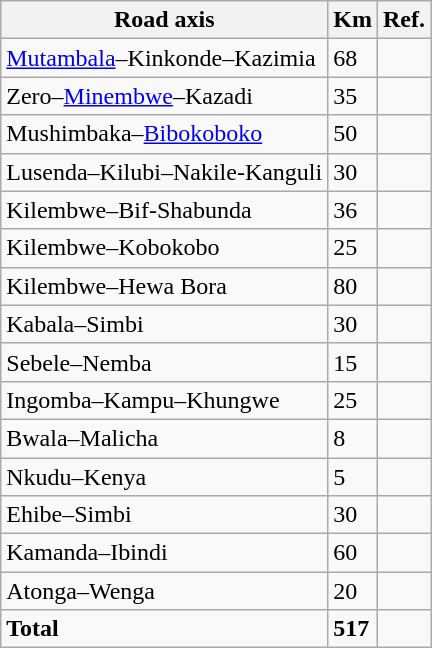<table class="wikitable">
<tr>
<th align="left" valign="top">Road axis</th>
<th align="left" valign="top">Km</th>
<th>Ref.</th>
</tr>
<tr>
<td align="left" valign="top"><a href='#'>Mutambala</a>–Kinkonde–Kazimia</td>
<td align="left" valign="top">68</td>
<td></td>
</tr>
<tr>
<td align="left" valign="top">Zero–<a href='#'>Minembwe</a>–Kazadi</td>
<td align="left" valign="top">35</td>
<td></td>
</tr>
<tr>
<td align="left" valign="top">Mushimbaka–<a href='#'>Bibokoboko</a></td>
<td align="left" valign="top">50</td>
<td></td>
</tr>
<tr>
<td align="left" valign="top">Lusenda–Kilubi–Nakile-Kanguli</td>
<td align="left" valign="top">30</td>
<td></td>
</tr>
<tr>
<td align="left" valign="top">Kilembwe–Bif-Shabunda</td>
<td align="left" valign="top">36</td>
<td></td>
</tr>
<tr>
<td align="left" valign="top">Kilembwe–Kobokobo</td>
<td align="left" valign="top">25</td>
<td></td>
</tr>
<tr>
<td align="left" valign="top">Kilembwe–Hewa Bora</td>
<td align="left" valign="top">80</td>
<td></td>
</tr>
<tr>
<td align="left" valign="top">Kabala–Simbi</td>
<td align="left" valign="top">30</td>
<td></td>
</tr>
<tr>
<td align="left" valign="top">Sebele–Nemba</td>
<td align="left" valign="top">15</td>
<td></td>
</tr>
<tr>
<td align="left" valign="top">Ingomba–Kampu–Khungwe</td>
<td align="left" valign="top">25</td>
<td></td>
</tr>
<tr>
<td align="left" valign="top">Bwala–Malicha</td>
<td align="left" valign="top">8</td>
<td></td>
</tr>
<tr>
<td align="left" valign="top">Nkudu–Kenya</td>
<td align="left" valign="top">5</td>
<td></td>
</tr>
<tr>
<td align="left" valign="top">Ehibe–Simbi</td>
<td align="left" valign="top">30</td>
<td></td>
</tr>
<tr>
<td align="left" valign="top">Kamanda–Ibindi</td>
<td align="left" valign="top">60</td>
<td></td>
</tr>
<tr>
<td align="left" valign="top">Atonga–Wenga</td>
<td align="left" valign="top">20</td>
<td></td>
</tr>
<tr>
<td rowspan="2" align="left" valign="top"><strong>Total</strong></td>
<td rowspan="2" align="left" valign="top"><strong>517</strong></td>
<td></td>
</tr>
</table>
